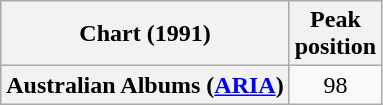<table class="wikitable plainrowheaders" style="text-align:center">
<tr>
<th>Chart (1991)</th>
<th>Peak<br>position</th>
</tr>
<tr>
<th scope="row">Australian Albums (<a href='#'>ARIA</a>)</th>
<td>98</td>
</tr>
</table>
